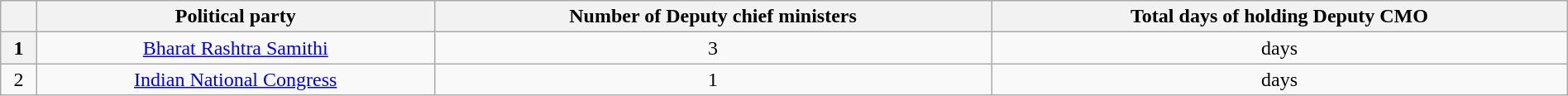<table class="wikitable sortable" style="width:100%; text-align:center">
<tr>
<th data-sort-type=number></th>
<th>Political party</th>
<th data-sort-type=number>Number of Deputy chief ministers</th>
<th>Total days of holding Deputy CMO</th>
</tr>
<tr>
<th data-sort-value="1">1</th>
<td><a href='#'>Bharat Rashtra Samithi</a></td>
<td data-sort-type=3>3</td>
<td> days</td>
</tr>
<tr>
<td>2</td>
<td><a href='#'>Indian National Congress</a></td>
<td data-sort-type=3>1</td>
<td> days</td>
</tr>
</table>
